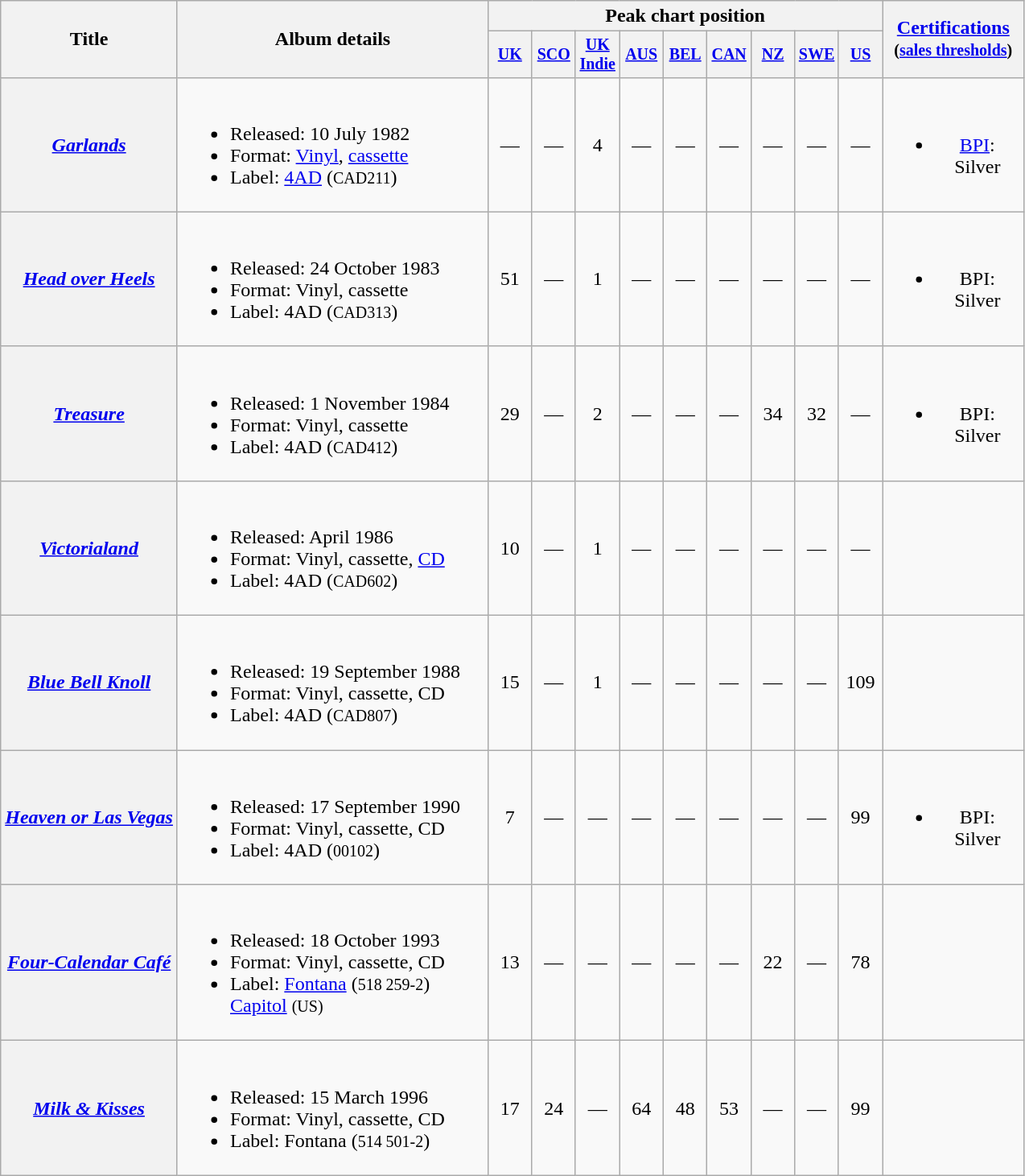<table class="wikitable plainrowheaders" style="text-align:center;">
<tr>
<th rowspan="2">Title</th>
<th rowspan="2" width="250">Album details</th>
<th colspan="9">Peak chart position</th>
<th rowspan="2" width="110"><a href='#'>Certifications</a><br><small>(<a href='#'>sales thresholds</a>)</small></th>
</tr>
<tr style="font-size:smaller;">
<th width="30"><a href='#'>UK</a><br></th>
<th width="30"><a href='#'>SCO</a><br></th>
<th width="30"><a href='#'>UK Indie</a><br></th>
<th width="30"><a href='#'>AUS</a><br></th>
<th width="30"><a href='#'>BEL</a><br></th>
<th width="30"><a href='#'>CAN</a><br></th>
<th width="30"><a href='#'>NZ</a><br></th>
<th width="30"><a href='#'>SWE</a><br></th>
<th width="30"><a href='#'>US</a><br></th>
</tr>
<tr>
<th scope="row"><em><a href='#'>Garlands</a></em></th>
<td align="left"><br><ul><li>Released: 10 July 1982</li><li>Format: <a href='#'>Vinyl</a>, <a href='#'>cassette</a></li><li>Label: <a href='#'>4AD</a> (<small>CAD211</small>)</li></ul></td>
<td>—</td>
<td>—</td>
<td>4</td>
<td>—</td>
<td>—</td>
<td>—</td>
<td>—</td>
<td>—</td>
<td>—</td>
<td><br><ul><li><a href='#'>BPI</a>: Silver</li></ul></td>
</tr>
<tr>
<th scope="row"><em><a href='#'>Head over Heels</a></em></th>
<td align="left"><br><ul><li>Released: 24 October 1983</li><li>Format: Vinyl, cassette</li><li>Label: 4AD (<small>CAD313</small>)</li></ul></td>
<td>51</td>
<td>—</td>
<td>1</td>
<td>—</td>
<td>—</td>
<td>—</td>
<td>—</td>
<td>—</td>
<td>—</td>
<td><br><ul><li>BPI: Silver</li></ul></td>
</tr>
<tr>
<th scope="row"><em><a href='#'>Treasure</a></em></th>
<td align="left"><br><ul><li>Released: 1 November 1984</li><li>Format: Vinyl, cassette</li><li>Label: 4AD (<small>CAD412</small>)</li></ul></td>
<td>29</td>
<td>—</td>
<td>2</td>
<td>—</td>
<td>—</td>
<td>—</td>
<td>34</td>
<td>32</td>
<td>—</td>
<td><br><ul><li>BPI: Silver</li></ul></td>
</tr>
<tr>
<th scope="row"><em><a href='#'>Victorialand</a></em></th>
<td align="left"><br><ul><li>Released: April 1986</li><li>Format: Vinyl, cassette, <a href='#'>CD</a></li><li>Label: 4AD (<small>CAD602</small>)</li></ul></td>
<td>10</td>
<td>—</td>
<td>1</td>
<td>—</td>
<td>—</td>
<td>—</td>
<td>—</td>
<td>—</td>
<td>—</td>
<td></td>
</tr>
<tr>
<th scope="row"><em><a href='#'>Blue Bell Knoll</a></em></th>
<td align="left"><br><ul><li>Released: 19 September 1988</li><li>Format: Vinyl, cassette, CD</li><li>Label: 4AD (<small>CAD807</small>)</li></ul></td>
<td>15</td>
<td>—</td>
<td>1</td>
<td>—</td>
<td>—</td>
<td>—</td>
<td>—</td>
<td>—</td>
<td>109</td>
<td></td>
</tr>
<tr>
<th scope="row"><em><a href='#'>Heaven or Las Vegas</a></em></th>
<td align="left"><br><ul><li>Released: 17 September 1990</li><li>Format: Vinyl, cassette, CD</li><li>Label: 4AD (<small>00102</small>)</li></ul></td>
<td>7</td>
<td>—</td>
<td>—</td>
<td>—</td>
<td>—</td>
<td>—</td>
<td>—</td>
<td>—</td>
<td>99</td>
<td><br><ul><li>BPI: Silver</li></ul></td>
</tr>
<tr>
<th scope="row"><em><a href='#'>Four-Calendar Café</a></em></th>
<td align="left"><br><ul><li>Released: 18 October 1993</li><li>Format: Vinyl, cassette, CD</li><li>Label: <a href='#'>Fontana</a> (<small>518 259-2</small>) <br> <a href='#'>Capitol</a> <small>(US)</small></li></ul></td>
<td>13</td>
<td>—</td>
<td>—</td>
<td>—</td>
<td>—</td>
<td>—</td>
<td>22</td>
<td>—</td>
<td>78</td>
<td></td>
</tr>
<tr>
<th scope="row"><em><a href='#'>Milk & Kisses</a></em></th>
<td align="left"><br><ul><li>Released: 15 March 1996</li><li>Format: Vinyl, cassette, CD</li><li>Label: Fontana (<small>514 501-2</small>)</li></ul></td>
<td>17</td>
<td>24</td>
<td>—</td>
<td>64</td>
<td>48</td>
<td>53</td>
<td>—</td>
<td>—</td>
<td>99</td>
<td></td>
</tr>
</table>
